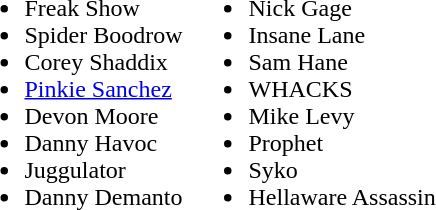<table>
<tr>
<td valign=top><br><ul><li>Freak Show</li><li>Spider Boodrow</li><li>Corey Shaddix</li><li><a href='#'>Pinkie Sanchez</a></li><li>Devon Moore</li><li>Danny Havoc</li><li>Juggulator</li><li>Danny Demanto</li></ul></td>
<td valign=top><br><ul><li>Nick Gage</li><li>Insane Lane</li><li>Sam Hane</li><li>WHACKS</li><li>Mike Levy</li><li>Prophet</li><li>Syko</li><li>Hellaware Assassin</li></ul></td>
</tr>
</table>
